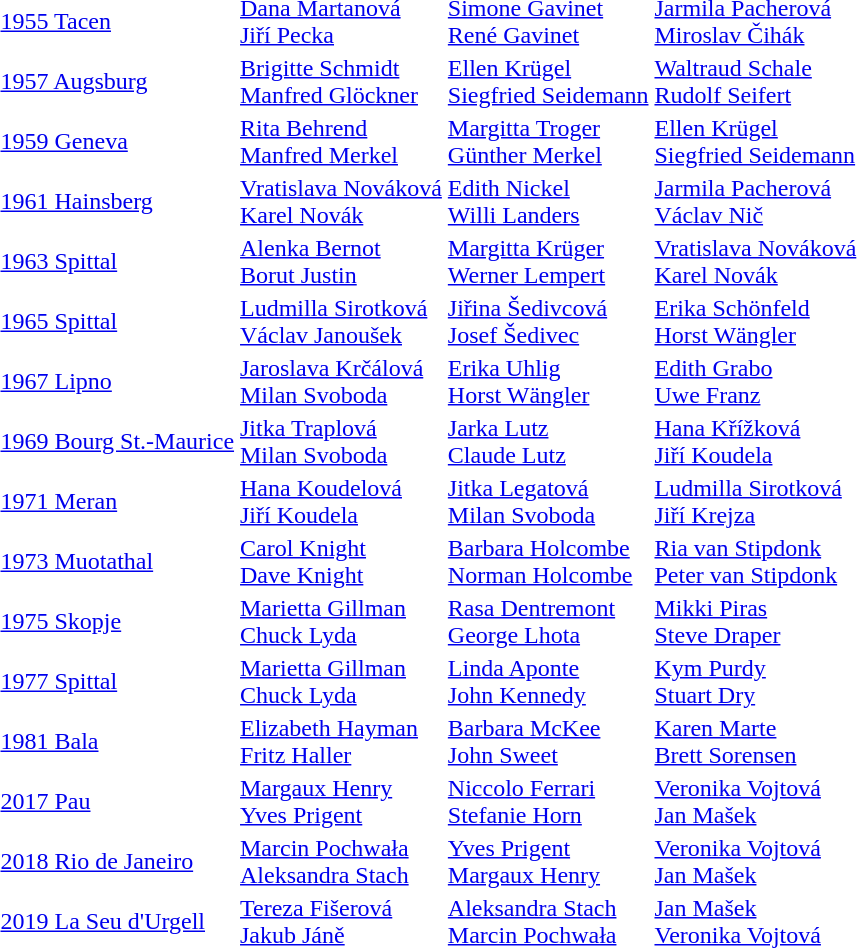<table>
<tr>
<td><a href='#'>1955 Tacen</a></td>
<td><a href='#'>Dana Martanová</a><br><a href='#'>Jiří Pecka</a><br></td>
<td><a href='#'>Simone Gavinet</a><br><a href='#'>René Gavinet</a><br></td>
<td><a href='#'>Jarmila Pacherová</a><br><a href='#'>Miroslav Čihák</a><br></td>
</tr>
<tr>
<td><a href='#'>1957 Augsburg</a></td>
<td><a href='#'>Brigitte Schmidt</a><br><a href='#'>Manfred Glöckner</a><br></td>
<td><a href='#'>Ellen Krügel</a><br><a href='#'>Siegfried Seidemann</a><br></td>
<td><a href='#'>Waltraud Schale</a><br><a href='#'>Rudolf Seifert</a><br></td>
</tr>
<tr>
<td><a href='#'>1959 Geneva</a></td>
<td><a href='#'>Rita Behrend</a><br><a href='#'>Manfred Merkel</a><br></td>
<td><a href='#'>Margitta Troger</a><br><a href='#'>Günther Merkel</a><br></td>
<td><a href='#'>Ellen Krügel</a><br><a href='#'>Siegfried Seidemann</a><br></td>
</tr>
<tr>
<td><a href='#'>1961 Hainsberg</a></td>
<td><a href='#'>Vratislava Nováková</a><br><a href='#'>Karel Novák</a><br></td>
<td><a href='#'>Edith Nickel</a><br><a href='#'>Willi Landers</a><br></td>
<td><a href='#'>Jarmila Pacherová</a><br><a href='#'>Václav Nič</a><br></td>
</tr>
<tr>
<td><a href='#'>1963 Spittal</a></td>
<td><a href='#'>Alenka Bernot</a><br><a href='#'>Borut Justin</a><br></td>
<td><a href='#'>Margitta Krüger</a><br><a href='#'>Werner Lempert</a><br></td>
<td><a href='#'>Vratislava Nováková</a><br><a href='#'>Karel Novák</a><br></td>
</tr>
<tr>
<td><a href='#'>1965 Spittal</a></td>
<td><a href='#'>Ludmilla Sirotková</a><br><a href='#'>Václav Janoušek</a><br></td>
<td><a href='#'>Jiřina Šedivcová</a><br><a href='#'>Josef Šedivec</a><br></td>
<td><a href='#'>Erika Schönfeld</a><br><a href='#'>Horst Wängler</a><br></td>
</tr>
<tr>
<td><a href='#'>1967 Lipno</a></td>
<td><a href='#'>Jaroslava Krčálová</a><br><a href='#'>Milan Svoboda</a><br></td>
<td><a href='#'>Erika Uhlig</a><br><a href='#'>Horst Wängler</a><br></td>
<td><a href='#'>Edith Grabo</a><br><a href='#'>Uwe Franz</a><br></td>
</tr>
<tr>
<td><a href='#'>1969 Bourg St.-Maurice</a></td>
<td><a href='#'>Jitka Traplová</a><br><a href='#'>Milan Svoboda</a><br></td>
<td><a href='#'>Jarka Lutz</a><br><a href='#'>Claude Lutz</a><br></td>
<td><a href='#'>Hana Křížková</a><br><a href='#'>Jiří Koudela</a><br></td>
</tr>
<tr>
<td><a href='#'>1971 Meran</a></td>
<td><a href='#'>Hana Koudelová</a><br><a href='#'>Jiří Koudela</a><br></td>
<td><a href='#'>Jitka Legatová</a><br><a href='#'>Milan Svoboda</a><br></td>
<td><a href='#'>Ludmilla Sirotková</a><br><a href='#'>Jiří Krejza</a><br></td>
</tr>
<tr>
<td><a href='#'>1973 Muotathal</a></td>
<td><a href='#'>Carol Knight</a><br><a href='#'>Dave Knight</a><br></td>
<td><a href='#'>Barbara Holcombe</a><br><a href='#'>Norman Holcombe</a><br></td>
<td><a href='#'>Ria van Stipdonk</a><br><a href='#'>Peter van Stipdonk</a><br></td>
</tr>
<tr>
<td><a href='#'>1975 Skopje</a></td>
<td><a href='#'>Marietta Gillman</a><br><a href='#'>Chuck Lyda</a><br></td>
<td><a href='#'>Rasa Dentremont</a><br><a href='#'>George Lhota</a><br></td>
<td><a href='#'>Mikki Piras</a><br><a href='#'>Steve Draper</a><br></td>
</tr>
<tr>
<td><a href='#'>1977 Spittal</a></td>
<td><a href='#'>Marietta Gillman</a><br><a href='#'>Chuck Lyda</a><br></td>
<td><a href='#'>Linda Aponte</a><br><a href='#'>John Kennedy</a><br></td>
<td><a href='#'>Kym Purdy</a><br><a href='#'>Stuart Dry</a><br></td>
</tr>
<tr>
<td><a href='#'>1981 Bala</a></td>
<td><a href='#'>Elizabeth Hayman</a><br><a href='#'>Fritz Haller</a><br></td>
<td><a href='#'>Barbara McKee</a><br><a href='#'>John Sweet</a><br></td>
<td><a href='#'>Karen Marte</a><br><a href='#'>Brett Sorensen</a><br></td>
</tr>
<tr>
<td><a href='#'>2017 Pau</a></td>
<td><a href='#'>Margaux Henry</a><br><a href='#'>Yves Prigent</a><br></td>
<td><a href='#'>Niccolo Ferrari</a><br><a href='#'>Stefanie Horn</a><br></td>
<td><a href='#'>Veronika Vojtová</a><br><a href='#'>Jan Mašek</a><br></td>
</tr>
<tr>
<td><a href='#'>2018 Rio de Janeiro</a></td>
<td><a href='#'>Marcin Pochwała</a><br><a href='#'>Aleksandra Stach</a><br></td>
<td><a href='#'>Yves Prigent</a><br><a href='#'>Margaux Henry</a><br></td>
<td><a href='#'>Veronika Vojtová</a><br><a href='#'>Jan Mašek</a><br></td>
</tr>
<tr>
<td><a href='#'>2019 La Seu d'Urgell</a></td>
<td><a href='#'>Tereza Fišerová</a><br><a href='#'>Jakub Jáně</a><br></td>
<td><a href='#'>Aleksandra Stach</a><br><a href='#'>Marcin Pochwała</a><br></td>
<td><a href='#'>Jan Mašek</a><br><a href='#'>Veronika Vojtová</a><br></td>
</tr>
</table>
